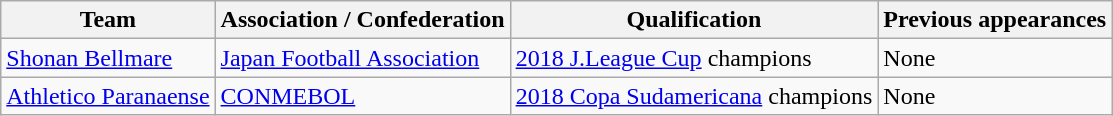<table class="wikitable">
<tr>
<th>Team</th>
<th>Association / Confederation</th>
<th>Qualification</th>
<th>Previous appearances</th>
</tr>
<tr>
<td> <a href='#'>Shonan Bellmare</a></td>
<td><a href='#'>Japan Football Association</a></td>
<td><a href='#'>2018 J.League Cup</a> champions</td>
<td>None</td>
</tr>
<tr>
<td> <a href='#'>Athletico Paranaense</a></td>
<td><a href='#'>CONMEBOL</a></td>
<td><a href='#'>2018 Copa Sudamericana</a> champions</td>
<td>None</td>
</tr>
</table>
